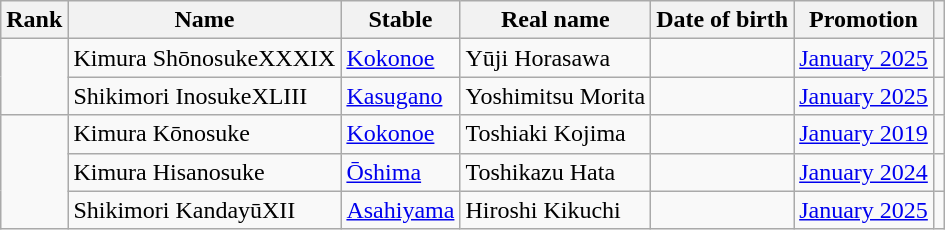<table class="wikitable">
<tr>
<th>Rank</th>
<th>Name</th>
<th>Stable</th>
<th>Real name</th>
<th>Date of birth</th>
<th>Promotion</th>
<th></th>
</tr>
<tr>
<td rowspan=2></td>
<td>Kimura ShōnosukeXXXIX</td>
<td><a href='#'>Kokonoe</a></td>
<td>Yūji Horasawa</td>
<td></td>
<td><a href='#'>January 2025</a></td>
<td></td>
</tr>
<tr>
<td>Shikimori InosukeXLIII</td>
<td><a href='#'>Kasugano</a></td>
<td>Yoshimitsu Morita</td>
<td></td>
<td><a href='#'>January 2025</a></td>
<td></td>
</tr>
<tr>
<td rowspan=3></td>
<td>Kimura Kōnosuke</td>
<td><a href='#'>Kokonoe</a></td>
<td>Toshiaki Kojima</td>
<td></td>
<td><a href='#'>January 2019</a></td>
<td></td>
</tr>
<tr>
<td>Kimura Hisanosuke</td>
<td><a href='#'>Ōshima</a></td>
<td>Toshikazu Hata</td>
<td></td>
<td><a href='#'>January 2024</a></td>
<td></td>
</tr>
<tr>
<td>Shikimori KandayūXII</td>
<td><a href='#'>Asahiyama</a></td>
<td>Hiroshi Kikuchi</td>
<td></td>
<td><a href='#'>January 2025</a></td>
<td></td>
</tr>
</table>
